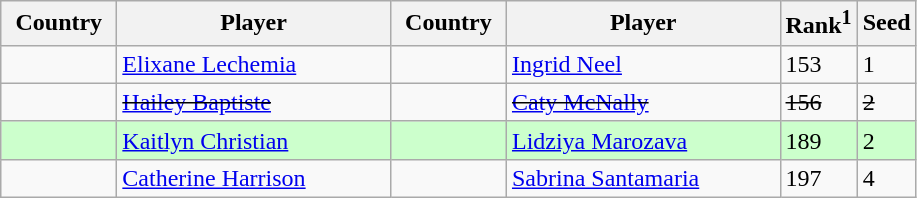<table class="wikitable">
<tr>
<th width="70">Country</th>
<th width="175">Player</th>
<th width="70">Country</th>
<th width="175">Player</th>
<th>Rank<sup>1</sup></th>
<th>Seed</th>
</tr>
<tr>
<td></td>
<td><a href='#'>Elixane Lechemia</a></td>
<td></td>
<td><a href='#'>Ingrid Neel</a></td>
<td>153</td>
<td>1</td>
</tr>
<tr>
<td><s></s></td>
<td><s><a href='#'>Hailey Baptiste</a></s></td>
<td><s></s></td>
<td><s><a href='#'>Caty McNally</a></s></td>
<td><s>156</s></td>
<td><s>2</s></td>
</tr>
<tr style="background:#cfc;">
<td></td>
<td><a href='#'>Kaitlyn Christian</a></td>
<td></td>
<td><a href='#'>Lidziya Marozava</a></td>
<td>189</td>
<td>2</td>
</tr>
<tr>
<td></td>
<td><a href='#'>Catherine Harrison</a></td>
<td></td>
<td><a href='#'>Sabrina Santamaria</a></td>
<td>197</td>
<td>4</td>
</tr>
</table>
